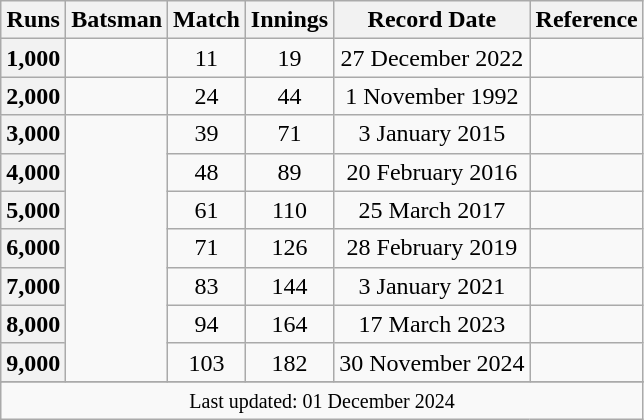<table class="wikitable plainrowheaders sortable" style="text-align:center;">
<tr>
<th scope="col">Runs</th>
<th scope="col">Batsman</th>
<th scope="col">Match</th>
<th scope="col">Innings</th>
<th scope="col">Record Date</th>
<th scope="col">Reference</th>
</tr>
<tr>
<th>1,000</th>
<td></td>
<td>11</td>
<td>19</td>
<td>27 December 2022</td>
<td></td>
</tr>
<tr>
<th>2,000</th>
<td></td>
<td>24</td>
<td>44</td>
<td>1 November 1992</td>
<td></td>
</tr>
<tr>
<th>3,000</th>
<td rowspan="7"></td>
<td>39</td>
<td>71</td>
<td>3 January 2015</td>
<td></td>
</tr>
<tr>
<th>4,000</th>
<td>48</td>
<td>89</td>
<td>20 February 2016</td>
<td></td>
</tr>
<tr>
<th>5,000</th>
<td>61</td>
<td>110</td>
<td>25 March 2017</td>
<td></td>
</tr>
<tr>
<th>6,000</th>
<td>71</td>
<td>126</td>
<td>28 February 2019</td>
<td></td>
</tr>
<tr>
<th>7,000</th>
<td>83</td>
<td>144</td>
<td>3 January 2021</td>
<td></td>
</tr>
<tr>
<th>8,000</th>
<td>94</td>
<td>164</td>
<td>17 March 2023</td>
<td></td>
</tr>
<tr>
<th>9,000</th>
<td>103</td>
<td>182</td>
<td>30 November 2024</td>
<td></td>
</tr>
<tr>
</tr>
<tr class=sortbottom>
<td colspan=6><small>Last updated: 01 December 2024</small></td>
</tr>
</table>
